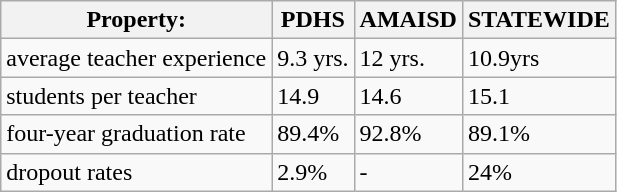<table class="wikitable">
<tr>
<th>Property:</th>
<th>PDHS</th>
<th>AMAISD</th>
<th>STATEWIDE</th>
</tr>
<tr>
<td>average teacher experience</td>
<td>9.3 yrs.</td>
<td>12 yrs.</td>
<td>10.9yrs</td>
</tr>
<tr>
<td>students per teacher</td>
<td>14.9</td>
<td>14.6</td>
<td>15.1</td>
</tr>
<tr>
<td>four-year graduation rate</td>
<td>89.4%</td>
<td>92.8%</td>
<td>89.1%</td>
</tr>
<tr>
<td>dropout rates</td>
<td>2.9%</td>
<td>-</td>
<td>24%</td>
</tr>
</table>
